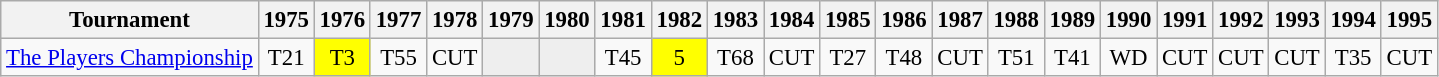<table class="wikitable" style="font-size:95%;text-align:center;">
<tr>
<th>Tournament</th>
<th>1975</th>
<th>1976</th>
<th>1977</th>
<th>1978</th>
<th>1979</th>
<th>1980</th>
<th>1981</th>
<th>1982</th>
<th>1983</th>
<th>1984</th>
<th>1985</th>
<th>1986</th>
<th>1987</th>
<th>1988</th>
<th>1989</th>
<th>1990</th>
<th>1991</th>
<th>1992</th>
<th>1993</th>
<th>1994</th>
<th>1995</th>
</tr>
<tr>
<td align=left><a href='#'>The Players Championship</a></td>
<td>T21</td>
<td style="background:yellow;">T3</td>
<td>T55</td>
<td>CUT</td>
<td style="background:#eeeeee;"></td>
<td style="background:#eeeeee;"></td>
<td>T45</td>
<td style="background:yellow;">5</td>
<td>T68</td>
<td>CUT</td>
<td>T27</td>
<td>T48</td>
<td>CUT</td>
<td>T51</td>
<td>T41</td>
<td>WD</td>
<td>CUT</td>
<td>CUT</td>
<td>CUT</td>
<td>T35</td>
<td>CUT</td>
</tr>
</table>
